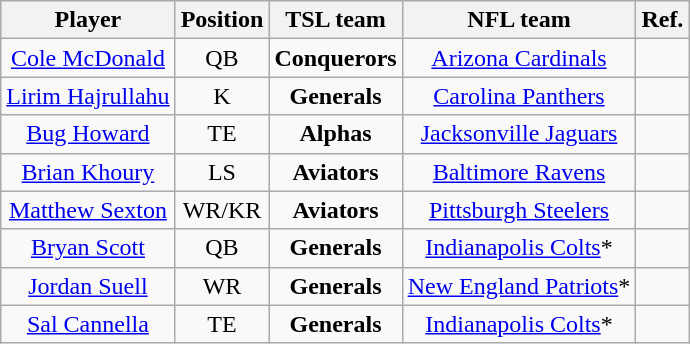<table class="wikitable sortable" style="text-align:center;">
<tr>
<th>Player</th>
<th>Position</th>
<th>TSL team</th>
<th>NFL team</th>
<th class=unsortable>Ref.</th>
</tr>
<tr>
<td><a href='#'>Cole McDonald</a></td>
<td>QB</td>
<td><strong>Conquerors</strong></td>
<td><a href='#'>Arizona Cardinals</a></td>
<td></td>
</tr>
<tr>
<td><a href='#'>Lirim Hajrullahu</a></td>
<td>K</td>
<td><strong>Generals</strong></td>
<td><a href='#'>Carolina Panthers</a></td>
<td></td>
</tr>
<tr>
<td><a href='#'>Bug Howard</a></td>
<td>TE</td>
<td><strong>Alphas</strong></td>
<td><a href='#'>Jacksonville Jaguars</a></td>
<td></td>
</tr>
<tr>
<td><a href='#'>Brian Khoury</a></td>
<td>LS</td>
<td><strong>Aviators</strong></td>
<td><a href='#'>Baltimore Ravens</a></td>
<td></td>
</tr>
<tr>
<td><a href='#'>Matthew Sexton</a></td>
<td>WR/KR</td>
<td><strong>Aviators</strong></td>
<td><a href='#'>Pittsburgh Steelers</a></td>
<td></td>
</tr>
<tr>
<td><a href='#'>Bryan Scott</a></td>
<td>QB</td>
<td><strong>Generals</strong></td>
<td><a href='#'>Indianapolis Colts</a>*</td>
<td></td>
</tr>
<tr>
<td><a href='#'>Jordan Suell</a></td>
<td>WR</td>
<td><strong>Generals</strong></td>
<td><a href='#'>New England Patriots</a>*</td>
<td></td>
</tr>
<tr>
<td><a href='#'>Sal Cannella</a></td>
<td>TE</td>
<td><strong>Generals</strong></td>
<td><a href='#'>Indianapolis Colts</a>*</td>
<td></td>
</tr>
</table>
